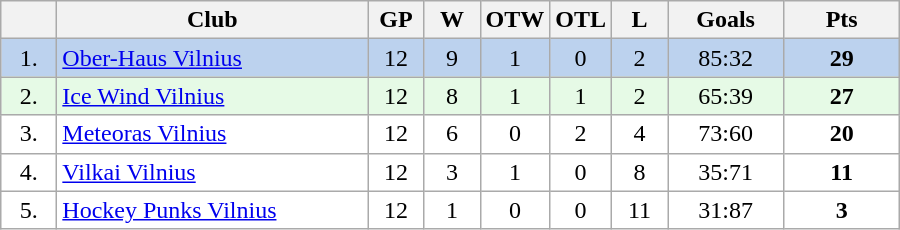<table class="wikitable">
<tr>
<th width="30"></th>
<th width="200">Club</th>
<th width="30">GP</th>
<th width="30">W</th>
<th width="30">OTW</th>
<th width="30">OTL</th>
<th width="30">L</th>
<th width="70">Goals</th>
<th width="70">Pts</th>
</tr>
<tr bgcolor="#BCD2EE" align="center">
<td>1.</td>
<td align="left"><a href='#'>Ober-Haus Vilnius</a></td>
<td>12</td>
<td>9</td>
<td>1</td>
<td>0</td>
<td>2</td>
<td>85:32</td>
<td><strong>29</strong></td>
</tr>
<tr bgcolor="#e6fae6" align="center">
<td>2.</td>
<td align="left"><a href='#'>Ice Wind Vilnius</a></td>
<td>12</td>
<td>8</td>
<td>1</td>
<td>1</td>
<td>2</td>
<td>65:39</td>
<td><strong>27</strong></td>
</tr>
<tr bgcolor="#FFFFFF" align="center">
<td>3.</td>
<td align="left"><a href='#'>Meteoras Vilnius</a></td>
<td>12</td>
<td>6</td>
<td>0</td>
<td>2</td>
<td>4</td>
<td>73:60</td>
<td><strong>20</strong></td>
</tr>
<tr bgcolor="#FFFFFF" align="center">
<td>4.</td>
<td align="left"><a href='#'>Vilkai Vilnius</a></td>
<td>12</td>
<td>3</td>
<td>1</td>
<td>0</td>
<td>8</td>
<td>35:71</td>
<td><strong>11</strong></td>
</tr>
<tr bgcolor="#FFFFFF" align="center">
<td>5.</td>
<td align="left"><a href='#'>Hockey Punks Vilnius</a></td>
<td>12</td>
<td>1</td>
<td>0</td>
<td>0</td>
<td>11</td>
<td>31:87</td>
<td><strong>3</strong></td>
</tr>
</table>
